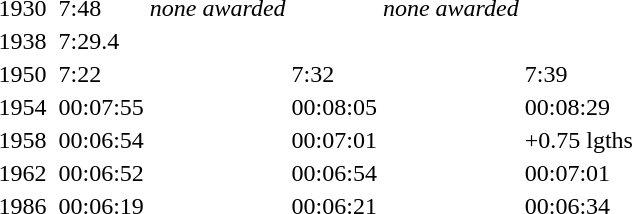<table>
<tr>
<td>1930</td>
<td></td>
<td>7:48</td>
<td><em>none awarded</em></td>
<td></td>
<td><em>none awarded</em></td>
<td></td>
</tr>
<tr>
<td>1938</td>
<td></td>
<td>7:29.4</td>
<td></td>
<td></td>
<td></td>
<td></td>
</tr>
<tr>
<td>1950</td>
<td></td>
<td>7:22</td>
<td></td>
<td>7:32</td>
<td></td>
<td>7:39</td>
</tr>
<tr>
<td>1954</td>
<td></td>
<td>00:07:55</td>
<td></td>
<td>00:08:05</td>
<td></td>
<td>00:08:29</td>
</tr>
<tr>
<td>1958</td>
<td></td>
<td>00:06:54</td>
<td></td>
<td>00:07:01</td>
<td></td>
<td>+0.75 lgths</td>
</tr>
<tr>
<td>1962</td>
<td></td>
<td>00:06:52</td>
<td></td>
<td>00:06:54</td>
<td></td>
<td>00:07:01</td>
</tr>
<tr>
<td>1986</td>
<td></td>
<td>00:06:19</td>
<td></td>
<td>00:06:21</td>
<td></td>
<td>00:06:34</td>
</tr>
</table>
